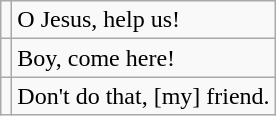<table class="wikitable">
<tr>
<td><em></em></td>
<td>O Jesus, help us!</td>
</tr>
<tr>
<td><em></em></td>
<td>Boy, come here!</td>
</tr>
<tr>
<td><em></em></td>
<td>Don't do that, [my] friend.</td>
</tr>
</table>
